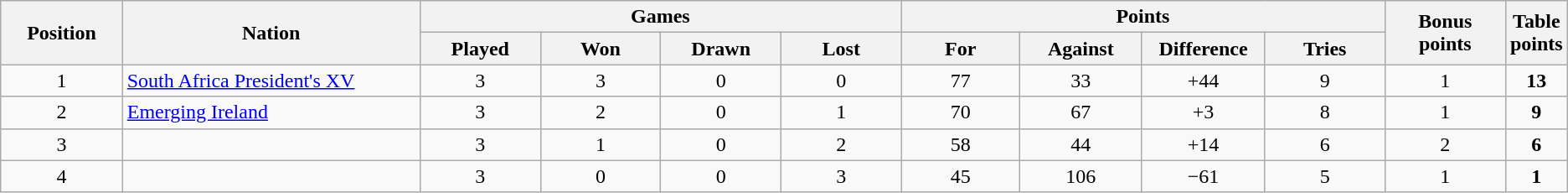<table class="wikitable" style="text-align:center">
<tr>
<th rowspan="2" style="width:8%;">Position</th>
<th rowspan="2" style="width:20%;">Nation</th>
<th colspan="4" style="width:32%;">Games</th>
<th colspan="4" style="width:32%;">Points</th>
<th rowspan="2" style="width:10%;">Bonus<br>points</th>
<th rowspan="2" style="width:10%;">Table<br>points</th>
</tr>
<tr>
<th style="width:8%;">Played</th>
<th style="width:8%;">Won</th>
<th style="width:8%;">Drawn</th>
<th style="width:8%;">Lost</th>
<th style="width:8%;">For</th>
<th style="width:8%;">Against</th>
<th style="width:8%;">Difference</th>
<th style="width:8%;">Tries</th>
</tr>
<tr>
<td>1</td>
<td align="left"> <a href='#'>South Africa President's XV</a></td>
<td>3</td>
<td>3</td>
<td>0</td>
<td>0</td>
<td>77</td>
<td>33</td>
<td>+44</td>
<td>9</td>
<td>1</td>
<td><strong>13</strong></td>
</tr>
<tr>
<td>2</td>
<td align="left"> <a href='#'>Emerging Ireland</a></td>
<td>3</td>
<td>2</td>
<td>0</td>
<td>1</td>
<td>70</td>
<td>67</td>
<td>+3</td>
<td>8</td>
<td>1</td>
<td><strong>9</strong></td>
</tr>
<tr>
<td>3</td>
<td align="left"></td>
<td>3</td>
<td>1</td>
<td>0</td>
<td>2</td>
<td>58</td>
<td>44</td>
<td>+14</td>
<td>6</td>
<td>2</td>
<td><strong>6</strong></td>
</tr>
<tr>
<td>4</td>
<td align="left"></td>
<td>3</td>
<td>0</td>
<td>0</td>
<td>3</td>
<td>45</td>
<td>106</td>
<td>−61</td>
<td>5</td>
<td>1</td>
<td><strong>1</strong></td>
</tr>
</table>
